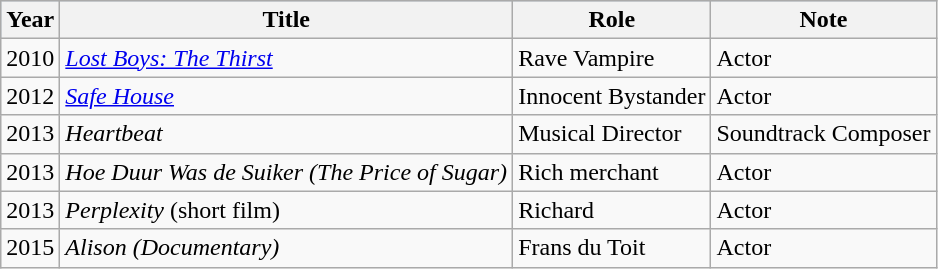<table class="wikitable">
<tr style="background:#b0c4de; text-align:center;">
<th>Year</th>
<th>Title</th>
<th>Role</th>
<th>Note</th>
</tr>
<tr>
<td>2010</td>
<td><em><a href='#'>Lost Boys: The Thirst</a></em></td>
<td>Rave Vampire</td>
<td>Actor</td>
</tr>
<tr>
<td>2012</td>
<td><em><a href='#'>Safe House</a></em></td>
<td>Innocent Bystander</td>
<td>Actor</td>
</tr>
<tr>
<td>2013</td>
<td><em>Heartbeat</em></td>
<td>Musical Director</td>
<td>Soundtrack Composer</td>
</tr>
<tr>
<td>2013</td>
<td><em>Hoe Duur Was de Suiker (The Price of Sugar)</em></td>
<td>Rich merchant</td>
<td>Actor</td>
</tr>
<tr>
<td>2013</td>
<td><em>Perplexity</em> (short film)</td>
<td>Richard</td>
<td>Actor</td>
</tr>
<tr>
<td>2015</td>
<td><em>Alison (Documentary)</em></td>
<td>Frans du Toit</td>
<td>Actor</td>
</tr>
</table>
